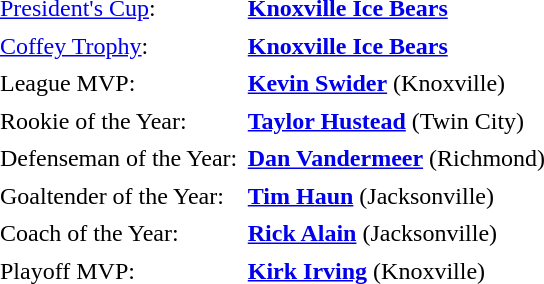<table cellpadding="3" cellspacing="1">
<tr>
<td><a href='#'>President's Cup</a>:</td>
<td><strong><a href='#'>Knoxville Ice Bears</a></strong></td>
</tr>
<tr>
<td><a href='#'>Coffey Trophy</a>:</td>
<td><strong><a href='#'>Knoxville Ice Bears</a></strong></td>
</tr>
<tr>
<td>League MVP:</td>
<td><strong><a href='#'>Kevin Swider</a></strong> (Knoxville)</td>
</tr>
<tr>
<td>Rookie of the Year:</td>
<td><strong><a href='#'>Taylor Hustead</a></strong> (Twin City)</td>
</tr>
<tr>
<td>Defenseman of the Year:</td>
<td><strong><a href='#'>Dan Vandermeer</a></strong> (Richmond)</td>
</tr>
<tr>
<td>Goaltender of the Year:</td>
<td><strong><a href='#'>Tim Haun</a></strong> (Jacksonville)</td>
</tr>
<tr>
<td>Coach of the Year:</td>
<td><strong><a href='#'>Rick Alain</a></strong> (Jacksonville)</td>
</tr>
<tr>
<td>Playoff MVP:</td>
<td><strong><a href='#'>Kirk Irving</a></strong> (Knoxville)</td>
</tr>
</table>
